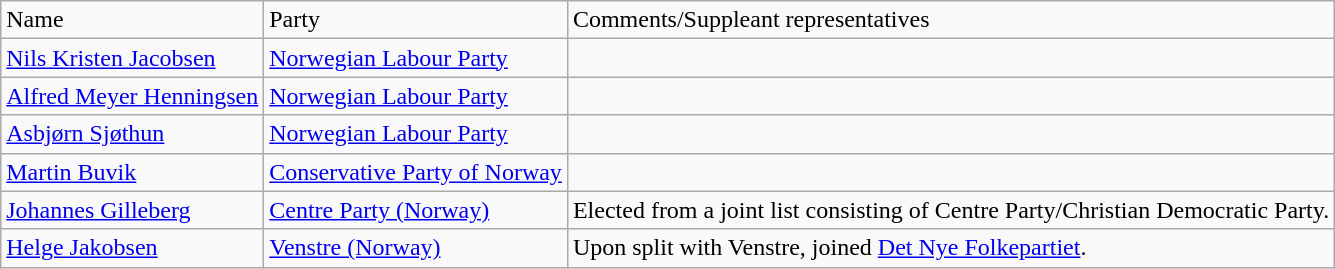<table class="wikitable">
<tr>
<td>Name</td>
<td>Party</td>
<td>Comments/Suppleant representatives</td>
</tr>
<tr>
<td><a href='#'>Nils Kristen Jacobsen</a></td>
<td><a href='#'>Norwegian Labour Party</a></td>
<td></td>
</tr>
<tr>
<td><a href='#'>Alfred Meyer Henningsen</a></td>
<td><a href='#'>Norwegian Labour Party</a></td>
<td></td>
</tr>
<tr>
<td><a href='#'>Asbjørn Sjøthun</a></td>
<td><a href='#'>Norwegian Labour Party</a></td>
<td></td>
</tr>
<tr>
<td><a href='#'>Martin Buvik</a></td>
<td><a href='#'>Conservative Party of Norway</a></td>
<td></td>
</tr>
<tr>
<td><a href='#'>Johannes Gilleberg</a></td>
<td><a href='#'>Centre Party (Norway)</a></td>
<td>Elected from a joint list consisting of Centre Party/Christian Democratic Party.</td>
</tr>
<tr>
<td><a href='#'>Helge Jakobsen</a></td>
<td><a href='#'>Venstre (Norway)</a></td>
<td>Upon split with Venstre, joined <a href='#'>Det Nye Folkepartiet</a>.</td>
</tr>
</table>
